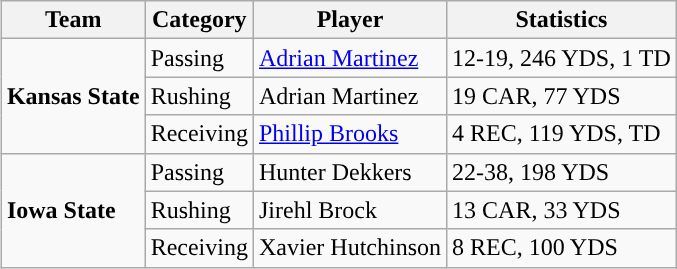<table class="wikitable" style="float: right;">
<tr>
<th>Team</th>
<th>Category</th>
<th>Player</th>
<th>Statistics</th>
</tr>
<tr>
<td rowspan=3><strong>Kansas State</strong></td>
<td>Passing</td>
<td><a href='#'>Adrian Martinez</a></td>
<td>12-19, 246 YDS, 1 TD</td>
</tr>
<tr>
<td>Rushing</td>
<td>Adrian Martinez</td>
<td>19 CAR, 77 YDS</td>
</tr>
<tr>
<td>Receiving</td>
<td><a href='#'>Phillip Brooks</a></td>
<td>4 REC, 119 YDS, TD</td>
</tr>
<tr>
<td rowspan=3><strong>Iowa State</strong></td>
<td>Passing</td>
<td>Hunter Dekkers</td>
<td>22-38, 198 YDS</td>
</tr>
<tr>
<td>Rushing</td>
<td>Jirehl Brock</td>
<td>13 CAR, 33 YDS</td>
</tr>
<tr>
<td>Receiving</td>
<td>Xavier Hutchinson</td>
<td>8 REC, 100 YDS</td>
</tr>
</table>
